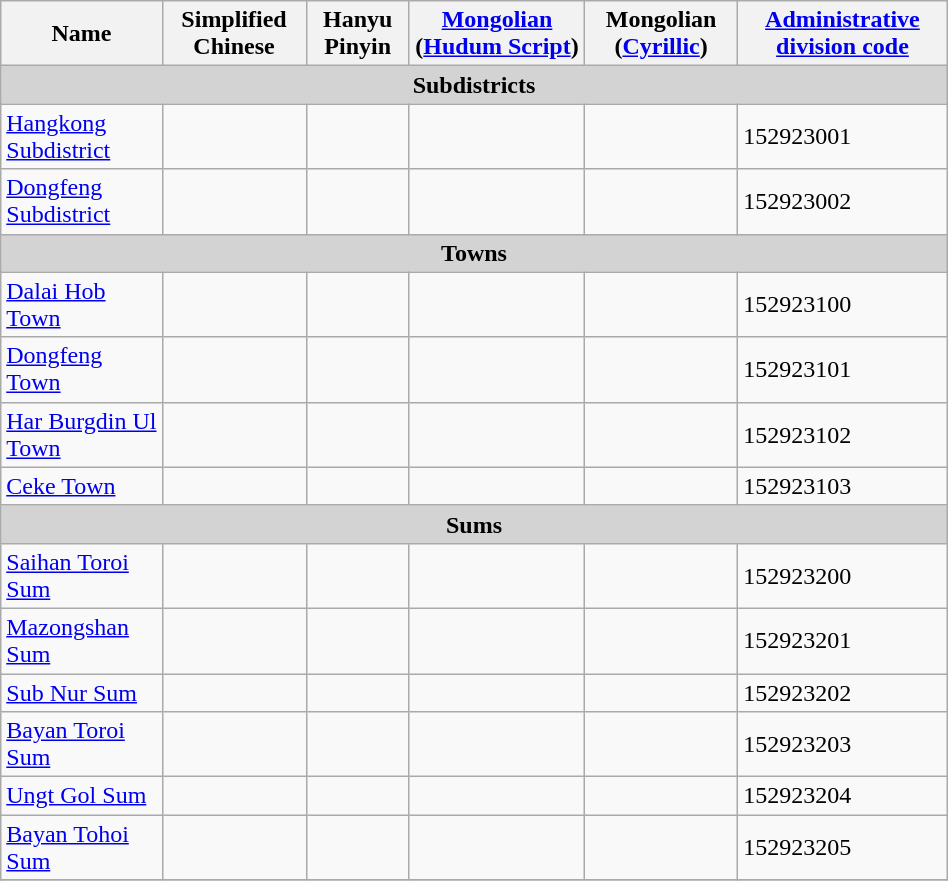<table class="wikitable" align="center" style="width:50%; border="1">
<tr>
<th>Name</th>
<th>Simplified Chinese</th>
<th>Hanyu Pinyin</th>
<th><a href='#'>Mongolian</a> (<a href='#'>Hudum Script</a>)</th>
<th>Mongolian (<a href='#'>Cyrillic</a>)</th>
<th><a href='#'>Administrative division code</a></th>
</tr>
<tr>
<td colspan="6"  style="text-align:center; background:#d3d3d3;"><strong>Subdistricts</strong></td>
</tr>
<tr --------->
<td><a href='#'>Hangkong Subdistrict</a></td>
<td></td>
<td></td>
<td></td>
<td></td>
<td>152923001</td>
</tr>
<tr>
<td><a href='#'>Dongfeng Subdistrict</a></td>
<td></td>
<td></td>
<td></td>
<td></td>
<td>152923002</td>
</tr>
<tr>
<td colspan="6"  style="text-align:center; background:#d3d3d3;"><strong>Towns</strong></td>
</tr>
<tr --------->
<td><a href='#'>Dalai Hob Town</a></td>
<td></td>
<td></td>
<td></td>
<td></td>
<td>152923100</td>
</tr>
<tr>
<td><a href='#'>Dongfeng Town</a></td>
<td></td>
<td></td>
<td></td>
<td></td>
<td>152923101</td>
</tr>
<tr>
<td><a href='#'>Har Burgdin Ul Town</a></td>
<td></td>
<td></td>
<td></td>
<td></td>
<td>152923102</td>
</tr>
<tr>
<td><a href='#'>Ceke Town</a></td>
<td></td>
<td></td>
<td></td>
<td></td>
<td>152923103</td>
</tr>
<tr>
<td colspan="6"  style="text-align:center; background:#d3d3d3;"><strong>Sums</strong></td>
</tr>
<tr --------->
<td><a href='#'>Saihan Toroi Sum</a></td>
<td></td>
<td></td>
<td></td>
<td></td>
<td>152923200</td>
</tr>
<tr>
<td><a href='#'>Mazongshan Sum</a></td>
<td></td>
<td></td>
<td></td>
<td></td>
<td>152923201</td>
</tr>
<tr>
<td><a href='#'>Sub Nur Sum</a></td>
<td></td>
<td></td>
<td></td>
<td></td>
<td>152923202</td>
</tr>
<tr>
<td><a href='#'>Bayan Toroi Sum</a></td>
<td></td>
<td></td>
<td></td>
<td></td>
<td>152923203</td>
</tr>
<tr>
<td><a href='#'>Ungt Gol Sum</a></td>
<td></td>
<td></td>
<td></td>
<td></td>
<td>152923204</td>
</tr>
<tr>
<td><a href='#'>Bayan Tohoi Sum</a></td>
<td></td>
<td></td>
<td></td>
<td></td>
<td>152923205</td>
</tr>
<tr>
</tr>
</table>
